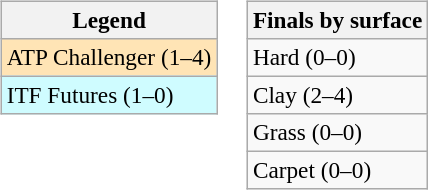<table>
<tr valign=top>
<td><br><table class=wikitable style=font-size:97%>
<tr>
<th>Legend</th>
</tr>
<tr bgcolor=moccasin>
<td>ATP Challenger (1–4)</td>
</tr>
<tr bgcolor=cffcff>
<td>ITF Futures (1–0)</td>
</tr>
</table>
</td>
<td><br><table class=wikitable style=font-size:97%>
<tr>
<th>Finals by surface</th>
</tr>
<tr>
<td>Hard (0–0)</td>
</tr>
<tr>
<td>Clay (2–4)</td>
</tr>
<tr>
<td>Grass (0–0)</td>
</tr>
<tr>
<td>Carpet (0–0)</td>
</tr>
</table>
</td>
</tr>
</table>
